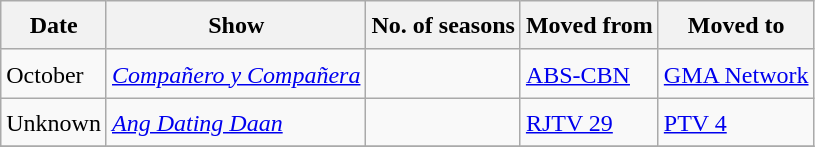<table class="wikitable" style="text-align:left; line-height:25px; width:auto;">
<tr>
<th>Date</th>
<th>Show</th>
<th>No. of seasons</th>
<th>Moved from</th>
<th>Moved to</th>
</tr>
<tr>
<td>October</td>
<td><em><a href='#'>Compañero y Compañera</a></em></td>
<td></td>
<td><a href='#'>ABS-CBN</a></td>
<td><a href='#'>GMA Network</a></td>
</tr>
<tr>
<td>Unknown</td>
<td><em><a href='#'>Ang Dating Daan</a></em></td>
<td></td>
<td><a href='#'>RJTV 29</a></td>
<td><a href='#'>PTV 4</a></td>
</tr>
<tr>
</tr>
</table>
